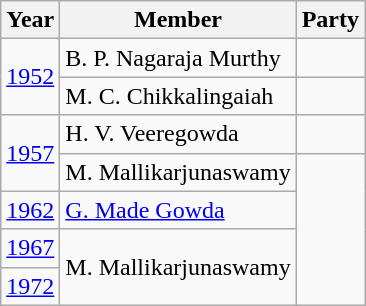<table class="wikitable">
<tr>
<th>Year</th>
<th>Member</th>
<th colspan=2>Party</th>
</tr>
<tr>
<td rowspan="2"><a href='#'>1952</a></td>
<td>B. P. Nagaraja Murthy</td>
<td></td>
</tr>
<tr>
<td>M. C. Chikkalingaiah</td>
<td></td>
</tr>
<tr>
<td rowspan="2"><a href='#'>1957</a></td>
<td>H. V. Veeregowda</td>
<td></td>
</tr>
<tr>
<td>M. Mallikarjunaswamy</td>
</tr>
<tr>
<td><a href='#'>1962</a></td>
<td><a href='#'>G. Made Gowda</a></td>
</tr>
<tr>
<td><a href='#'>1967</a></td>
<td rowspan="2">M. Mallikarjunaswamy</td>
</tr>
<tr>
<td><a href='#'>1972</a></td>
</tr>
</table>
